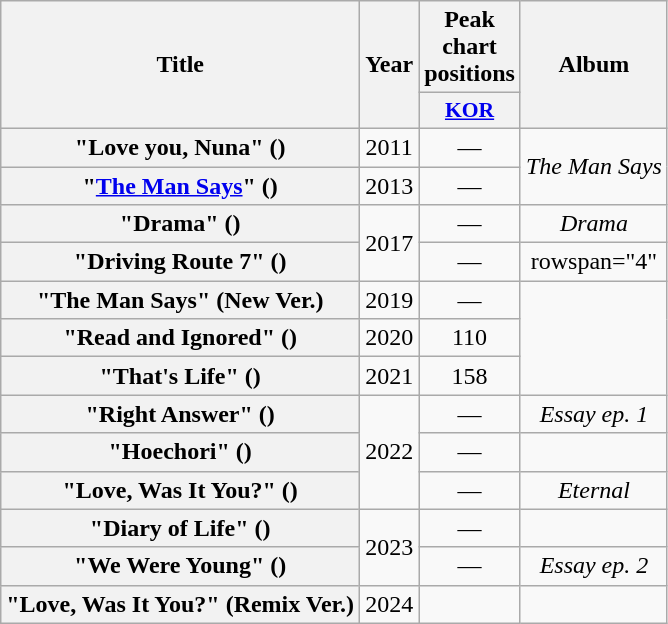<table class="wikitable plainrowheaders" style="text-align:center">
<tr>
<th scope="col" rowspan="2">Title</th>
<th scope="col" rowspan="2">Year</th>
<th scope="col">Peak chart positions</th>
<th scope="col" rowspan="2">Album</th>
</tr>
<tr>
<th scope="col" style="width:2.5em;font-size:90%;"><a href='#'>KOR</a><br></th>
</tr>
<tr>
<th scope="row">"Love you, Nuna" ()</th>
<td>2011</td>
<td>—</td>
<td rowspan="2"><em>The Man Says</em></td>
</tr>
<tr>
<th scope="row">"<a href='#'>The Man Says</a>" ()</th>
<td>2013</td>
<td>—</td>
</tr>
<tr>
<th scope="row">"Drama" ()</th>
<td rowspan="2">2017</td>
<td>—</td>
<td><em>Drama</em></td>
</tr>
<tr>
<th scope="row">"Driving Route 7" ()</th>
<td>—</td>
<td>rowspan="4" </td>
</tr>
<tr>
<th scope="row">"The Man Says" (New Ver.)</th>
<td>2019</td>
<td>—</td>
</tr>
<tr>
<th scope="row">"Read and Ignored" ()</th>
<td>2020</td>
<td>110</td>
</tr>
<tr>
<th scope="row">"That's Life" ()</th>
<td>2021</td>
<td>158</td>
</tr>
<tr>
<th scope="row">"Right Answer" ()</th>
<td rowspan="3">2022</td>
<td>—</td>
<td><em>Essay ep. 1</em></td>
</tr>
<tr>
<th scope="row">"Hoechori" ()</th>
<td>—</td>
<td></td>
</tr>
<tr>
<th scope="row">"Love, Was It You?" ()</th>
<td>—</td>
<td><em>Eternal</em></td>
</tr>
<tr>
<th scope="row">"Diary of Life" ()</th>
<td rowspan="2">2023</td>
<td>—</td>
<td></td>
</tr>
<tr>
<th scope="row">"We Were Young" ()</th>
<td>—</td>
<td><em>Essay ep. 2</em></td>
</tr>
<tr>
<th scope="row">"Love, Was It You?" (Remix Ver.)</th>
<td>2024</td>
<td></td>
<td></td>
</tr>
</table>
